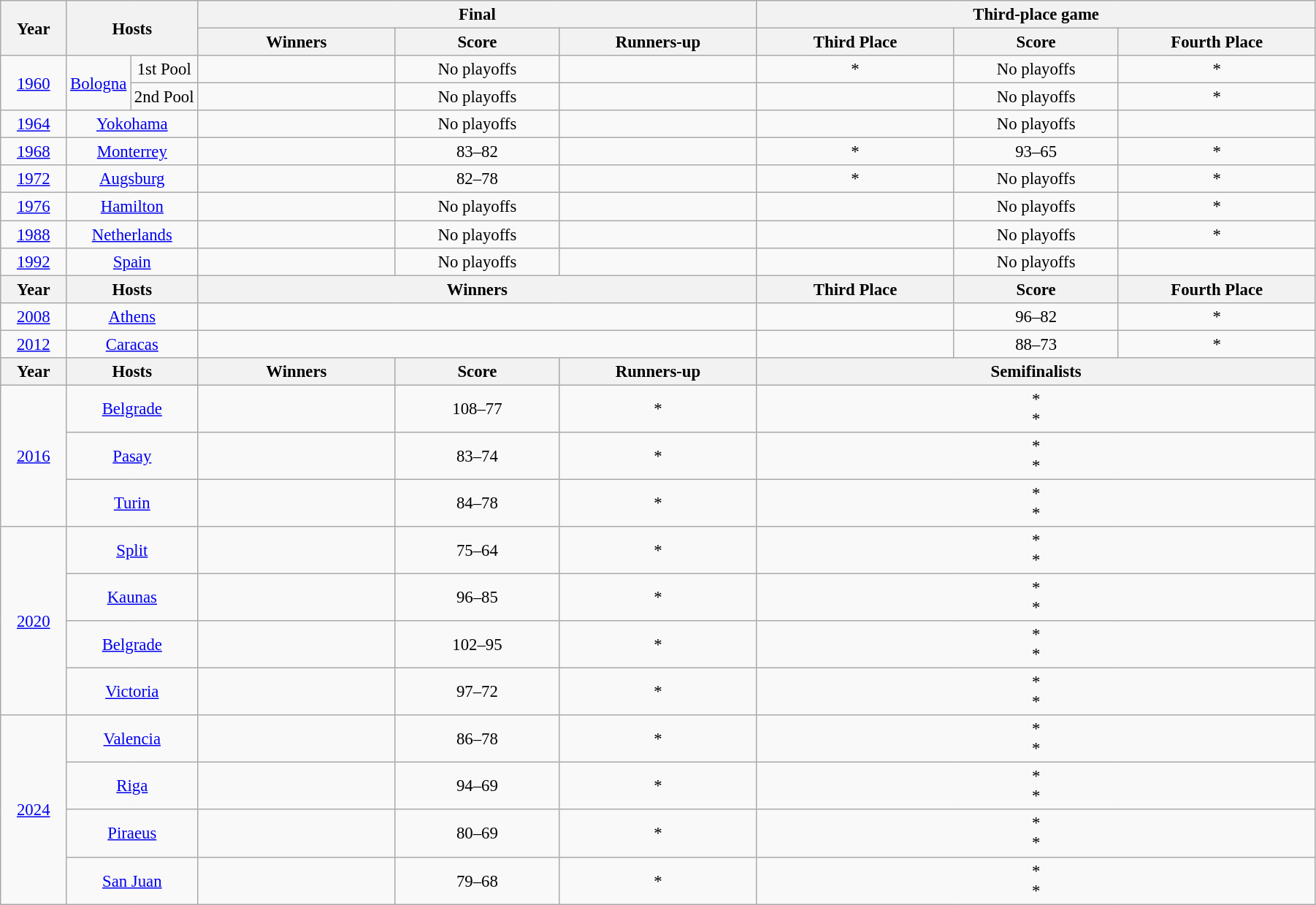<table class="wikitable" style="text-align:center; font-size:95%">
<tr>
<th width=5% rowspan=2>Year</th>
<th width=10% colspan=2 rowspan=2>Hosts</th>
<th colspan=3>Final</th>
<th colspan=3>Third-place game</th>
</tr>
<tr>
<th width=15%>Winners</th>
<th>Score</th>
<th width=15%>Runners-up</th>
<th width=15%>Third Place</th>
<th>Score</th>
<th width=15%>Fourth Place</th>
</tr>
<tr>
<td rowspan=2><a href='#'>1960</a></td>
<td rowspan=2> <a href='#'>Bologna</a></td>
<td>1st Pool</td>
<td></td>
<td><span>No playoffs</span></td>
<td></td>
<td>*</td>
<td><span>No playoffs</span></td>
<td>*</td>
</tr>
<tr>
<td>2nd Pool</td>
<td></td>
<td><span>No playoffs</span></td>
<td></td>
<td></td>
<td><span>No playoffs</span></td>
<td>*</td>
</tr>
<tr>
<td><a href='#'>1964</a></td>
<td colspan=2> <a href='#'>Yokohama</a></td>
<td></td>
<td><span>No playoffs</span></td>
<td></td>
<td></td>
<td><span>No playoffs</span></td>
<td></td>
</tr>
<tr>
<td><a href='#'>1968</a></td>
<td colspan=2> <a href='#'>Monterrey</a></td>
<td></td>
<td>83–82</td>
<td></td>
<td>*</td>
<td>93–65</td>
<td>*</td>
</tr>
<tr>
<td><a href='#'>1972</a></td>
<td colspan=2> <a href='#'>Augsburg</a></td>
<td></td>
<td>82–78</td>
<td></td>
<td>*</td>
<td><span>No playoffs</span></td>
<td>*</td>
</tr>
<tr>
<td><a href='#'>1976</a></td>
<td colspan=2> <a href='#'>Hamilton</a></td>
<td></td>
<td><span>No playoffs</span></td>
<td></td>
<td></td>
<td><span>No playoffs</span></td>
<td>*</td>
</tr>
<tr>
<td><a href='#'>1988</a></td>
<td colspan=2> <a href='#'>Netherlands</a></td>
<td></td>
<td><span>No playoffs</span></td>
<td></td>
<td></td>
<td><span>No playoffs</span></td>
<td>*</td>
</tr>
<tr>
<td><a href='#'>1992</a></td>
<td colspan=2> <a href='#'>Spain</a></td>
<td></td>
<td><span>No playoffs</span></td>
<td></td>
<td></td>
<td><span>No playoffs</span></td>
<td></td>
</tr>
<tr>
<th>Year</th>
<th colspan=2>Hosts</th>
<th colspan=3>Winners</th>
<th>Third Place</th>
<th>Score</th>
<th>Fourth Place</th>
</tr>
<tr>
<td><a href='#'>2008</a></td>
<td colspan=2> <a href='#'>Athens</a></td>
<td colspan=3><br></td>
<td></td>
<td>96–82</td>
<td>*</td>
</tr>
<tr>
<td><a href='#'>2012</a></td>
<td colspan=2> <a href='#'>Caracas</a></td>
<td colspan=3><br></td>
<td></td>
<td>88–73</td>
<td>*</td>
</tr>
<tr bgcolor=#C1D8FF>
<th>Year</th>
<th colspan=2>Hosts</th>
<th>Winners</th>
<th>Score</th>
<th>Runners-up</th>
<th colspan=3>Semifinalists</th>
</tr>
<tr>
<td rowspan=3><a href='#'>2016</a></td>
<td colspan=2> <a href='#'>Belgrade</a></td>
<td></td>
<td>108–77</td>
<td>*</td>
<td colspan=3>*<br>*</td>
</tr>
<tr>
<td colspan=2> <a href='#'>Pasay</a></td>
<td></td>
<td>83–74</td>
<td>*</td>
<td colspan=3>*<br>*</td>
</tr>
<tr>
<td colspan=2> <a href='#'>Turin</a></td>
<td></td>
<td>84–78</td>
<td>*</td>
<td colspan=3>*<br>*</td>
</tr>
<tr>
<td rowspan=4><a href='#'>2020</a></td>
<td colspan=2> <a href='#'>Split</a></td>
<td></td>
<td>75–64</td>
<td>*</td>
<td colspan=3>*<br>*</td>
</tr>
<tr>
<td colspan=2> <a href='#'>Kaunas</a></td>
<td></td>
<td>96–85</td>
<td>*</td>
<td colspan=3>*<br>*</td>
</tr>
<tr>
<td colspan=2> <a href='#'>Belgrade</a></td>
<td></td>
<td>102–95</td>
<td>*</td>
<td colspan=3>*<br>*</td>
</tr>
<tr>
<td colspan=2> <a href='#'>Victoria</a></td>
<td></td>
<td>97–72</td>
<td>*</td>
<td colspan=3>*<br>*</td>
</tr>
<tr>
<td rowspan=4><a href='#'>2024</a></td>
<td colspan=2> <a href='#'>Valencia</a></td>
<td></td>
<td>86–78</td>
<td>*</td>
<td colspan=3>*<br>*</td>
</tr>
<tr>
<td colspan=2> <a href='#'>Riga</a></td>
<td></td>
<td>94–69</td>
<td>*</td>
<td colspan=3>*<br> *</td>
</tr>
<tr>
<td colspan=2> <a href='#'>Piraeus</a></td>
<td></td>
<td>80–69</td>
<td>*</td>
<td colspan=3>*<br>*</td>
</tr>
<tr>
<td colspan=2> <a href='#'>San Juan</a></td>
<td></td>
<td>79–68</td>
<td>*</td>
<td colspan=3>*<br>*</td>
</tr>
</table>
